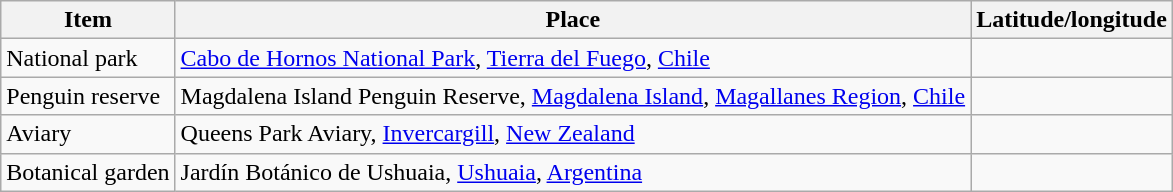<table class="wikitable"  font-size:95%;">
<tr>
<th>Item</th>
<th>Place</th>
<th>Latitude/longitude</th>
</tr>
<tr>
<td>National park</td>
<td><a href='#'>Cabo de Hornos National Park</a>, <a href='#'>Tierra del Fuego</a>, <a href='#'>Chile</a></td>
<td></td>
</tr>
<tr>
<td>Penguin reserve</td>
<td>Magdalena Island Penguin Reserve, <a href='#'>Magdalena Island</a>, <a href='#'>Magallanes Region</a>, <a href='#'>Chile</a></td>
</tr>
<tr>
<td>Aviary</td>
<td>Queens Park Aviary, <a href='#'>Invercargill</a>, <a href='#'>New Zealand</a></td>
<td></td>
</tr>
<tr>
<td>Botanical garden</td>
<td>Jardín Botánico de Ushuaia, <a href='#'>Ushuaia</a>, <a href='#'>Argentina</a></td>
<td></td>
</tr>
</table>
